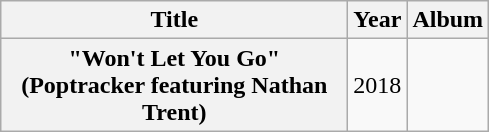<table class="wikitable plainrowheaders" style="text-align:center;">
<tr>
<th scope="col" style="width:14em;">Title</th>
<th scope="col" style="width:1em;">Year</th>
<th scope="col">Album</th>
</tr>
<tr>
<th scope="row">"Won't Let You Go"<br><span>(Poptracker featuring Nathan Trent)</span></th>
<td>2018</td>
<td></td>
</tr>
</table>
